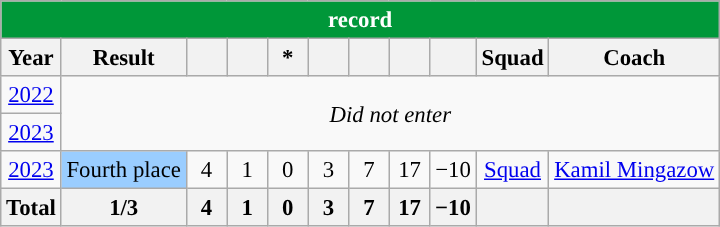<table class="wikitable mw-collapsible" style="text-align: center;font-size:95%;">
<tr>
<th colspan="11" style="background: #009739; color: #FFFFFF;"><a href='#'></a> record</th>
</tr>
<tr>
<th>Year</th>
<th>Result</th>
<th width=20></th>
<th width=20></th>
<th width=20>*</th>
<th width=20></th>
<th width=20></th>
<th width=20></th>
<th width=20></th>
<th>Squad</th>
<th>Coach</th>
</tr>
<tr>
<td> <a href='#'>2022</a></td>
<td colspan=10 rowspan=2><em>Did not enter</em></td>
</tr>
<tr>
<td> <a href='#'>2023</a></td>
</tr>
<tr>
<td> <a href='#'>2023</a></td>
<td style="background:#9acdff;">Fourth place</td>
<td>4</td>
<td>1</td>
<td>0</td>
<td>3</td>
<td>7</td>
<td>17</td>
<td>−10</td>
<td><a href='#'>Squad</a></td>
<td><a href='#'>Kamil Mingazow</a></td>
</tr>
<tr>
<th>Total</th>
<th>1/3</th>
<th>4</th>
<th>1</th>
<th>0</th>
<th>3</th>
<th>7</th>
<th>17</th>
<th>−10</th>
<th></th>
<th></th>
</tr>
</table>
